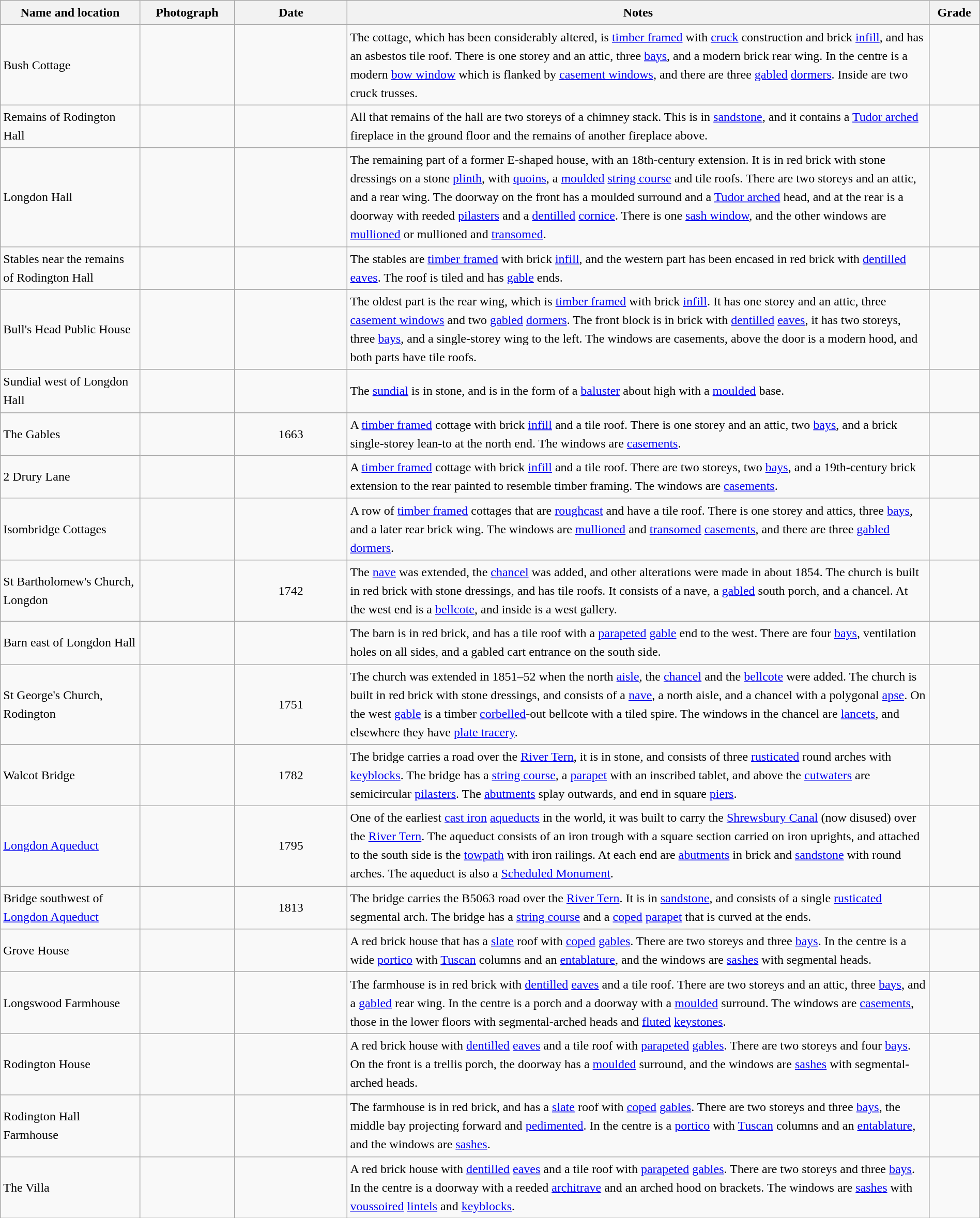<table class="wikitable sortable plainrowheaders" style="width:100%; border:0; text-align:left; line-height:150%;">
<tr>
<th scope="col"  style="width:150px">Name and location</th>
<th scope="col"  style="width:100px" class="unsortable">Photograph</th>
<th scope="col"  style="width:120px">Date</th>
<th scope="col"  style="width:650px" class="unsortable">Notes</th>
<th scope="col"  style="width:50px">Grade</th>
</tr>
<tr>
<td>Bush Cottage<br><small></small></td>
<td></td>
<td align="center"></td>
<td>The cottage, which has been considerably altered, is <a href='#'>timber framed</a> with <a href='#'>cruck</a> construction and brick <a href='#'>infill</a>, and has an asbestos tile roof.  There is one storey and an attic, three <a href='#'>bays</a>, and a modern brick rear wing.  In the centre is a modern <a href='#'>bow window</a> which is flanked by <a href='#'>casement windows</a>, and there are three <a href='#'>gabled</a> <a href='#'>dormers</a>.  Inside are two cruck trusses.</td>
<td align="center" ></td>
</tr>
<tr>
<td>Remains of Rodington Hall<br><small></small></td>
<td></td>
<td align="center"></td>
<td>All that remains of the hall are two storeys of a chimney stack.  This is in <a href='#'>sandstone</a>, and it contains a <a href='#'>Tudor arched</a> fireplace in the ground floor and the remains of another fireplace above.</td>
<td align="center" ></td>
</tr>
<tr>
<td>Longdon Hall<br><small></small></td>
<td></td>
<td align="center"></td>
<td>The remaining part of a former E-shaped house, with an 18th-century extension.  It is in red brick with stone dressings on a stone <a href='#'>plinth</a>, with <a href='#'>quoins</a>, a <a href='#'>moulded</a> <a href='#'>string course</a> and tile roofs.  There are two storeys and an attic, and a rear wing.  The doorway on the front has a moulded surround and a <a href='#'>Tudor arched</a> head, and at the rear is a doorway with reeded <a href='#'>pilasters</a> and a <a href='#'>dentilled</a> <a href='#'>cornice</a>.  There is one <a href='#'>sash window</a>, and the other windows are <a href='#'>mullioned</a> or mullioned and <a href='#'>transomed</a>.</td>
<td align="center" ></td>
</tr>
<tr>
<td>Stables near the remains of Rodington Hall<br><small></small></td>
<td></td>
<td align="center"></td>
<td>The stables are <a href='#'>timber framed</a> with brick <a href='#'>infill</a>, and the western part has been encased in red brick with <a href='#'>dentilled</a> <a href='#'>eaves</a>.  The roof is tiled and has <a href='#'>gable</a> ends.</td>
<td align="center" ></td>
</tr>
<tr>
<td>Bull's Head Public House<br><small></small></td>
<td></td>
<td align="center"></td>
<td>The oldest part is the rear wing, which is <a href='#'>timber framed</a> with brick <a href='#'>infill</a>.  It has one storey and an attic, three <a href='#'>casement windows</a> and two <a href='#'>gabled</a> <a href='#'>dormers</a>.  The front block is in brick with <a href='#'>dentilled</a> <a href='#'>eaves</a>, it has two storeys, three <a href='#'>bays</a>, and a single-storey wing to the left.  The windows are casements, above the door is a modern hood, and both parts have tile roofs.</td>
<td align="center" ></td>
</tr>
<tr>
<td>Sundial west of Longdon Hall<br><small></small></td>
<td></td>
<td align="center"></td>
<td>The <a href='#'>sundial</a> is in stone, and is in the form of a <a href='#'>baluster</a> about  high with a <a href='#'>moulded</a> base.</td>
<td align="center" ></td>
</tr>
<tr>
<td>The Gables<br><small></small></td>
<td></td>
<td align="center">1663</td>
<td>A <a href='#'>timber framed</a> cottage with brick <a href='#'>infill</a> and a tile roof.  There is one storey and an attic, two <a href='#'>bays</a>, and a brick single-storey lean-to at the north end.  The windows are <a href='#'>casements</a>.</td>
<td align="center" ></td>
</tr>
<tr>
<td>2 Drury Lane<br><small></small></td>
<td></td>
<td align="center"></td>
<td>A <a href='#'>timber framed</a> cottage with brick <a href='#'>infill</a> and a tile roof.  There are two storeys, two <a href='#'>bays</a>, and a 19th-century brick extension to the rear painted to resemble timber framing.  The windows are <a href='#'>casements</a>.</td>
<td align="center" ></td>
</tr>
<tr>
<td>Isombridge Cottages<br><small></small></td>
<td></td>
<td align="center"></td>
<td>A row of <a href='#'>timber framed</a> cottages that are <a href='#'>roughcast</a> and have a tile roof.  There is one storey and attics, three <a href='#'>bays</a>, and a later rear brick wing.  The windows are <a href='#'>mullioned</a> and <a href='#'>transomed</a> <a href='#'>casements</a>, and there are three <a href='#'>gabled</a> <a href='#'>dormers</a>.</td>
<td align="center" ></td>
</tr>
<tr>
<td>St Bartholomew's Church, Longdon<br><small></small></td>
<td></td>
<td align="center">1742</td>
<td>The <a href='#'>nave</a> was extended, the <a href='#'>chancel</a> was added, and other alterations were made in about 1854.  The church is built in red brick with stone dressings, and has tile roofs.  It consists of a nave, a <a href='#'>gabled</a> south porch, and a chancel.  At the west end is a <a href='#'>bellcote</a>, and inside is a west gallery.</td>
<td align="center" ></td>
</tr>
<tr>
<td>Barn east of Longdon Hall<br><small></small></td>
<td></td>
<td align="center"></td>
<td>The barn is in red brick, and has a tile roof with a <a href='#'>parapeted</a> <a href='#'>gable</a> end to the west.  There are four <a href='#'>bays</a>, ventilation holes on all sides, and a gabled cart entrance on the south side.</td>
<td align="center" ></td>
</tr>
<tr>
<td>St George's Church, Rodington<br><small></small></td>
<td></td>
<td align="center">1751</td>
<td>The church was extended in 1851–52 when the north <a href='#'>aisle</a>, the <a href='#'>chancel</a> and the <a href='#'>bellcote</a> were added.  The church is built in red brick with stone dressings, and consists of a <a href='#'>nave</a>, a north aisle, and a chancel with a polygonal <a href='#'>apse</a>.  On the west <a href='#'>gable</a> is a timber <a href='#'>corbelled</a>-out bellcote with a tiled spire.  The windows in the chancel are <a href='#'>lancets</a>, and elsewhere they have <a href='#'>plate tracery</a>.</td>
<td align="center" ></td>
</tr>
<tr>
<td>Walcot Bridge<br><small></small></td>
<td></td>
<td align="center">1782</td>
<td>The bridge carries a road over the <a href='#'>River Tern</a>, it is in stone, and consists of three <a href='#'>rusticated</a> round arches with <a href='#'>keyblocks</a>.  The bridge has a <a href='#'>string course</a>, a <a href='#'>parapet</a> with an inscribed tablet, and above the <a href='#'>cutwaters</a> are semicircular <a href='#'>pilasters</a>.  The <a href='#'>abutments</a> splay outwards, and end in square <a href='#'>piers</a>.</td>
<td align="center" ></td>
</tr>
<tr>
<td><a href='#'>Longdon Aqueduct</a><br><small></small></td>
<td></td>
<td align="center">1795</td>
<td>One of the earliest <a href='#'>cast iron</a> <a href='#'>aqueducts</a> in the world, it was built to carry the <a href='#'>Shrewsbury Canal</a> (now disused) over the <a href='#'>River Tern</a>.  The aqueduct consists of an iron trough with a square section carried on iron uprights, and attached to the south side is the <a href='#'>towpath</a> with iron railings.  At each end are <a href='#'>abutments</a> in brick and <a href='#'>sandstone</a> with round arches.  The aqueduct is also a <a href='#'>Scheduled Monument</a>.</td>
<td align="center" ></td>
</tr>
<tr>
<td>Bridge southwest of <a href='#'>Longdon Aqueduct</a><br><small></small></td>
<td></td>
<td align="center">1813</td>
<td>The bridge carries the B5063 road over the <a href='#'>River Tern</a>.  It is in <a href='#'>sandstone</a>, and consists of a single <a href='#'>rusticated</a> segmental arch.  The bridge has a <a href='#'>string course</a> and a <a href='#'>coped</a> <a href='#'>parapet</a> that is curved at the ends.</td>
<td align="center" ></td>
</tr>
<tr>
<td>Grove House<br><small></small></td>
<td></td>
<td align="center"></td>
<td>A red brick house that has a <a href='#'>slate</a> roof with <a href='#'>coped</a> <a href='#'>gables</a>.  There are two storeys and three <a href='#'>bays</a>.  In the centre is a wide <a href='#'>portico</a> with <a href='#'>Tuscan</a> columns and an <a href='#'>entablature</a>, and the windows are <a href='#'>sashes</a> with segmental heads.</td>
<td align="center" ></td>
</tr>
<tr>
<td>Longswood Farmhouse<br><small></small></td>
<td></td>
<td align="center"></td>
<td>The farmhouse is in red brick with <a href='#'>dentilled</a> <a href='#'>eaves</a> and a tile roof.  There are two storeys and an attic, three <a href='#'>bays</a>, and a <a href='#'>gabled</a> rear wing.  In the centre is a porch and a doorway with a <a href='#'>moulded</a> surround.  The windows are <a href='#'>casements</a>, those in the lower floors with segmental-arched heads and <a href='#'>fluted</a> <a href='#'>keystones</a>.</td>
<td align="center" ></td>
</tr>
<tr>
<td>Rodington House<br><small></small></td>
<td></td>
<td align="center"></td>
<td>A red brick house with <a href='#'>dentilled</a> <a href='#'>eaves</a> and a tile roof with <a href='#'>parapeted</a> <a href='#'>gables</a>.  There are two storeys and four <a href='#'>bays</a>.  On the front is a trellis porch, the doorway has a <a href='#'>moulded</a> surround, and the windows are <a href='#'>sashes</a> with segmental-arched heads.</td>
<td align="center" ></td>
</tr>
<tr>
<td>Rodington Hall Farmhouse<br><small></small></td>
<td></td>
<td align="center"></td>
<td>The farmhouse is in red brick, and has a <a href='#'>slate</a> roof with <a href='#'>coped</a> <a href='#'>gables</a>.  There are two storeys and three <a href='#'>bays</a>, the middle bay projecting forward and <a href='#'>pedimented</a>.  In the centre is a <a href='#'>portico</a> with <a href='#'>Tuscan</a> columns and an <a href='#'>entablature</a>, and the windows are <a href='#'>sashes</a>.</td>
<td align="center" ></td>
</tr>
<tr>
<td>The Villa<br><small></small></td>
<td></td>
<td align="center"></td>
<td>A red brick house with <a href='#'>dentilled</a> <a href='#'>eaves</a> and a tile roof with <a href='#'>parapeted</a> <a href='#'>gables</a>.  There are two storeys and three <a href='#'>bays</a>.  In the centre is a doorway with a reeded <a href='#'>architrave</a> and an arched hood on brackets.  The windows are <a href='#'>sashes</a> with <a href='#'>voussoired</a> <a href='#'>lintels</a> and <a href='#'>keyblocks</a>.</td>
<td align="center" ></td>
</tr>
<tr>
</tr>
</table>
